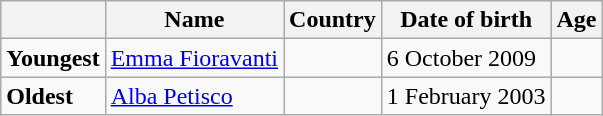<table class="wikitable">
<tr>
<th></th>
<th><strong>Name</strong></th>
<th><strong>Country</strong></th>
<th><strong>Date of birth</strong></th>
<th><strong>Age</strong></th>
</tr>
<tr>
<td><strong>Youngest</strong></td>
<td><a href='#'>Emma Fioravanti</a></td>
<td></td>
<td>6 October 2009</td>
<td></td>
</tr>
<tr>
<td><strong>Oldest</strong></td>
<td><a href='#'>Alba Petisco</a></td>
<td></td>
<td>1 February 2003</td>
<td></td>
</tr>
</table>
